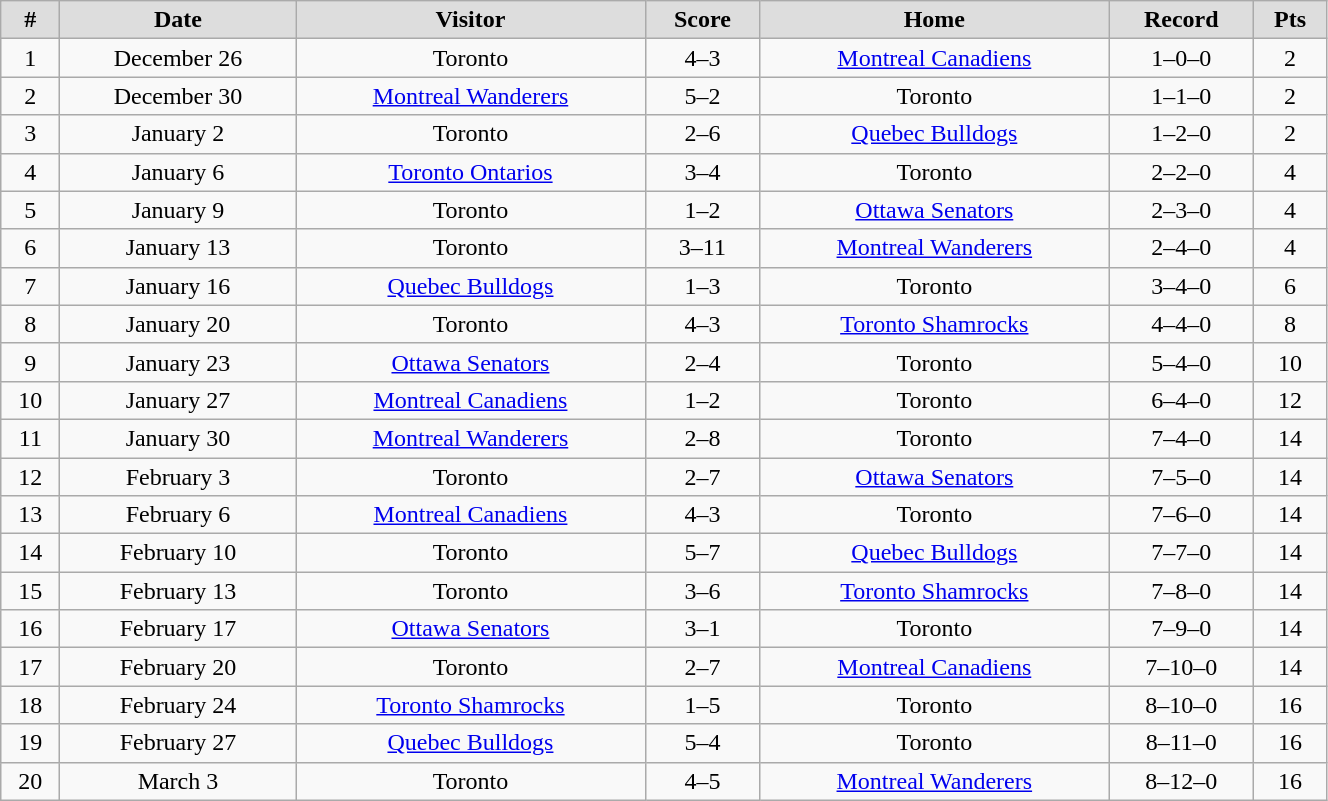<table class="wikitable" width="70%">
<tr align="center"  bgcolor="#dddddd">
<td><strong>#</strong></td>
<td><strong>Date</strong></td>
<td><strong>Visitor</strong></td>
<td><strong>Score</strong></td>
<td><strong>Home</strong></td>
<td><strong>Record</strong></td>
<td><strong>Pts</strong></td>
</tr>
<tr align="center" >
<td>1</td>
<td>December 26</td>
<td>Toronto</td>
<td>4–3</td>
<td><a href='#'>Montreal Canadiens</a></td>
<td>1–0–0</td>
<td>2</td>
</tr>
<tr align="center" >
<td>2</td>
<td>December 30</td>
<td><a href='#'>Montreal Wanderers</a></td>
<td>5–2</td>
<td>Toronto</td>
<td>1–1–0</td>
<td>2</td>
</tr>
<tr align="center" >
<td>3</td>
<td>January 2</td>
<td>Toronto</td>
<td>2–6</td>
<td><a href='#'>Quebec Bulldogs</a></td>
<td>1–2–0</td>
<td>2</td>
</tr>
<tr align="center" >
<td>4</td>
<td>January 6</td>
<td><a href='#'>Toronto Ontarios</a></td>
<td>3–4</td>
<td>Toronto</td>
<td>2–2–0</td>
<td>4</td>
</tr>
<tr align="center" >
<td>5</td>
<td>January 9</td>
<td>Toronto</td>
<td>1–2</td>
<td><a href='#'>Ottawa Senators</a></td>
<td>2–3–0</td>
<td>4</td>
</tr>
<tr align="center" >
<td>6</td>
<td>January 13</td>
<td>Toronto</td>
<td>3–11</td>
<td><a href='#'>Montreal Wanderers</a></td>
<td>2–4–0</td>
<td>4</td>
</tr>
<tr align="center" >
<td>7</td>
<td>January 16</td>
<td><a href='#'>Quebec Bulldogs</a></td>
<td>1–3</td>
<td>Toronto</td>
<td>3–4–0</td>
<td>6</td>
</tr>
<tr align="center" >
<td>8</td>
<td>January 20</td>
<td>Toronto</td>
<td>4–3</td>
<td><a href='#'>Toronto Shamrocks</a></td>
<td>4–4–0</td>
<td>8</td>
</tr>
<tr align="center" >
<td>9</td>
<td>January 23</td>
<td><a href='#'>Ottawa Senators</a></td>
<td>2–4</td>
<td>Toronto</td>
<td>5–4–0</td>
<td>10</td>
</tr>
<tr align="center" >
<td>10</td>
<td>January 27</td>
<td><a href='#'>Montreal Canadiens</a></td>
<td>1–2</td>
<td>Toronto</td>
<td>6–4–0</td>
<td>12</td>
</tr>
<tr align="center" >
<td>11</td>
<td>January 30</td>
<td><a href='#'>Montreal Wanderers</a></td>
<td>2–8</td>
<td>Toronto</td>
<td>7–4–0</td>
<td>14</td>
</tr>
<tr align="center" >
<td>12</td>
<td>February 3</td>
<td>Toronto</td>
<td>2–7</td>
<td><a href='#'>Ottawa Senators</a></td>
<td>7–5–0</td>
<td>14</td>
</tr>
<tr align="center" >
<td>13</td>
<td>February 6</td>
<td><a href='#'>Montreal Canadiens</a></td>
<td>4–3</td>
<td>Toronto</td>
<td>7–6–0</td>
<td>14</td>
</tr>
<tr align="center" >
<td>14</td>
<td>February 10</td>
<td>Toronto</td>
<td>5–7</td>
<td><a href='#'>Quebec Bulldogs</a></td>
<td>7–7–0</td>
<td>14</td>
</tr>
<tr align="center" >
<td>15</td>
<td>February 13</td>
<td>Toronto</td>
<td>3–6</td>
<td><a href='#'>Toronto Shamrocks</a></td>
<td>7–8–0</td>
<td>14</td>
</tr>
<tr align="center" >
<td>16</td>
<td>February 17</td>
<td><a href='#'>Ottawa Senators</a></td>
<td>3–1</td>
<td>Toronto</td>
<td>7–9–0</td>
<td>14</td>
</tr>
<tr align="center" >
<td>17</td>
<td>February 20</td>
<td>Toronto</td>
<td>2–7</td>
<td><a href='#'>Montreal Canadiens</a></td>
<td>7–10–0</td>
<td>14</td>
</tr>
<tr align="center" >
<td>18</td>
<td>February 24</td>
<td><a href='#'>Toronto Shamrocks</a></td>
<td>1–5</td>
<td>Toronto</td>
<td>8–10–0</td>
<td>16</td>
</tr>
<tr align="center" >
<td>19</td>
<td>February 27</td>
<td><a href='#'>Quebec Bulldogs</a></td>
<td>5–4</td>
<td>Toronto</td>
<td>8–11–0</td>
<td>16</td>
</tr>
<tr align="center" >
<td>20</td>
<td>March 3</td>
<td>Toronto</td>
<td>4–5</td>
<td><a href='#'>Montreal Wanderers</a></td>
<td>8–12–0</td>
<td>16</td>
</tr>
</table>
